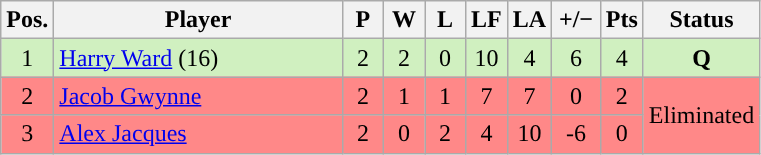<table class="wikitable" style="text-align:center; margin: 1em auto 1em auto, align:left">
<tr>
<th width=20>Pos.</th>
<th width=185>Player</th>
<th width=20>P</th>
<th width=20>W</th>
<th width=20>L</th>
<th width=20>LF</th>
<th width=20>LA</th>
<th width=25>+/−</th>
<th width=20>Pts</th>
<th width=70>Status</th>
</tr>
<tr style="background:#D0F0C0;">
<td>1</td>
<td align=left> <a href='#'>Harry Ward</a> (16)</td>
<td>2</td>
<td>2</td>
<td>0</td>
<td>10</td>
<td>4</td>
<td>6</td>
<td>4</td>
<td rowspan=1><strong>Q</strong></td>
</tr>
<tr style="background:#FF8888;">
<td>2</td>
<td align=left> <a href='#'>Jacob Gwynne</a></td>
<td>2</td>
<td>1</td>
<td>1</td>
<td>7</td>
<td>7</td>
<td>0</td>
<td>2</td>
<td rowspan=2>Eliminated</td>
</tr>
<tr style="background:#FF8888;">
<td>3</td>
<td align=left> <a href='#'>Alex Jacques</a></td>
<td>2</td>
<td>0</td>
<td>2</td>
<td>4</td>
<td>10</td>
<td>-6</td>
<td>0</td>
</tr>
</table>
